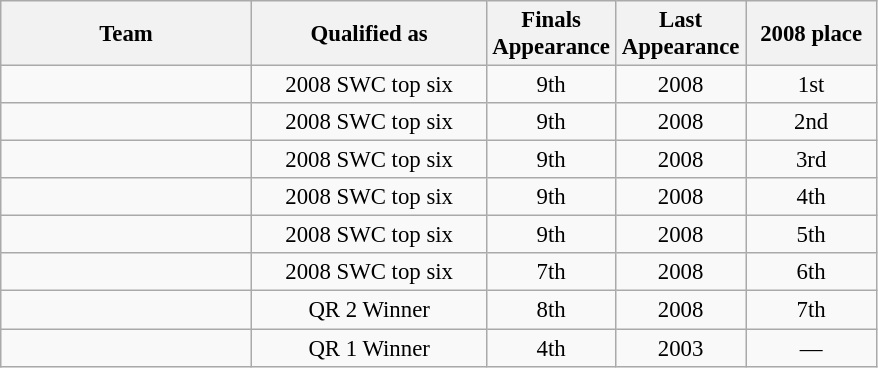<table class="wikitable" style="text-align: center; font-size: 95%">
<tr>
<th width=160>Team</th>
<th width=150>Qualified as</th>
<th width=50>Finals Appearance</th>
<th width=80>Last Appearance</th>
<th width=80>2008 place</th>
</tr>
<tr>
<td align=left></td>
<td>2008 SWC top six</td>
<td>9th</td>
<td>2008</td>
<td>1st</td>
</tr>
<tr>
<td align=left></td>
<td>2008 SWC top six</td>
<td>9th</td>
<td>2008</td>
<td>2nd</td>
</tr>
<tr>
<td align=left></td>
<td>2008 SWC top six</td>
<td>9th</td>
<td>2008</td>
<td>3rd</td>
</tr>
<tr>
<td align=left></td>
<td>2008 SWC top six</td>
<td>9th</td>
<td>2008</td>
<td>4th</td>
</tr>
<tr>
<td align=left></td>
<td>2008 SWC top six</td>
<td>9th</td>
<td>2008</td>
<td>5th</td>
</tr>
<tr>
<td align=left></td>
<td>2008 SWC top six</td>
<td>7th</td>
<td>2008</td>
<td>6th</td>
</tr>
<tr>
<td align=left></td>
<td>QR 2 Winner</td>
<td>8th</td>
<td>2008</td>
<td>7th</td>
</tr>
<tr>
<td align=left></td>
<td>QR 1 Winner</td>
<td>4th</td>
<td>2003</td>
<td>—</td>
</tr>
</table>
